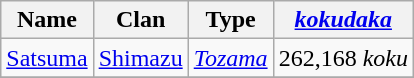<table class="wikitable">
<tr>
<th>Name</th>
<th>Clan</th>
<th>Type</th>
<th><em><a href='#'>kokudaka</a></em></th>
</tr>
<tr>
<td> <a href='#'>Satsuma</a></td>
<td><a href='#'>Shimazu</a></td>
<td><em><a href='#'>Tozama</a></em></td>
<td>262,168 <em>koku</em></td>
</tr>
<tr>
</tr>
</table>
